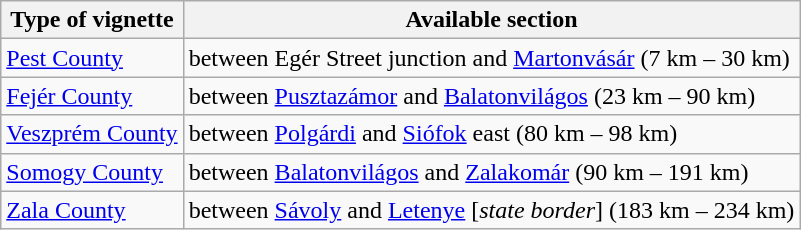<table class="wikitable">
<tr>
<th>Type of vignette</th>
<th>Available section</th>
</tr>
<tr>
<td><a href='#'>Pest County</a></td>
<td>between Egér Street junction and <a href='#'>Martonvásár</a> (7 km – 30 km)</td>
</tr>
<tr>
<td><a href='#'>Fejér County</a></td>
<td>between <a href='#'>Pusztazámor</a> and <a href='#'>Balatonvilágos</a> (23 km – 90 km)</td>
</tr>
<tr>
<td><a href='#'>Veszprém County</a></td>
<td>between <a href='#'>Polgárdi</a> and <a href='#'>Siófok</a> east (80 km – 98 km)</td>
</tr>
<tr>
<td><a href='#'>Somogy County</a></td>
<td>between <a href='#'>Balatonvilágos</a> and <a href='#'>Zalakomár</a> (90 km – 191 km)</td>
</tr>
<tr>
<td><a href='#'>Zala County</a></td>
<td>between <a href='#'>Sávoly</a> and <a href='#'>Letenye</a> [<em>state border</em>] (183 km – 234 km)</td>
</tr>
</table>
